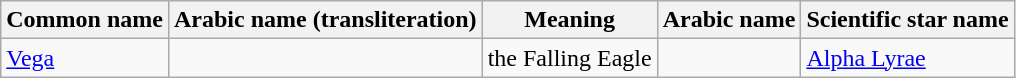<table class="wikitable">
<tr>
<th>Common name</th>
<th>Arabic name (transliteration)</th>
<th>Meaning</th>
<th>Arabic name</th>
<th>Scientific star name</th>
</tr>
<tr>
<td><a href='#'>Vega</a></td>
<td></td>
<td>the Falling Eagle</td>
<td></td>
<td><a href='#'>Alpha Lyrae</a></td>
</tr>
</table>
